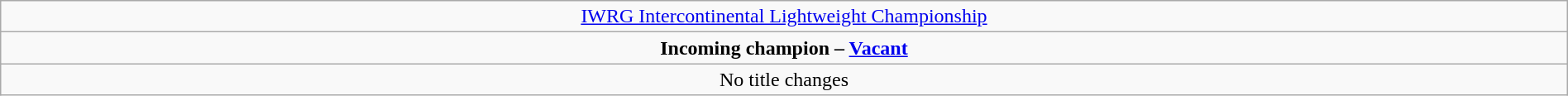<table class="wikitable" style="text-align:center; width:100%;">
<tr>
<td colspan="5" style="text-align: center;"><a href='#'>IWRG Intercontinental Lightweight Championship</a></td>
</tr>
<tr>
<td colspan="5" style="text-align: center;"><strong>Incoming champion – <a href='#'>Vacant</a></strong></td>
</tr>
<tr>
<td colspan="5">No title changes</td>
</tr>
</table>
